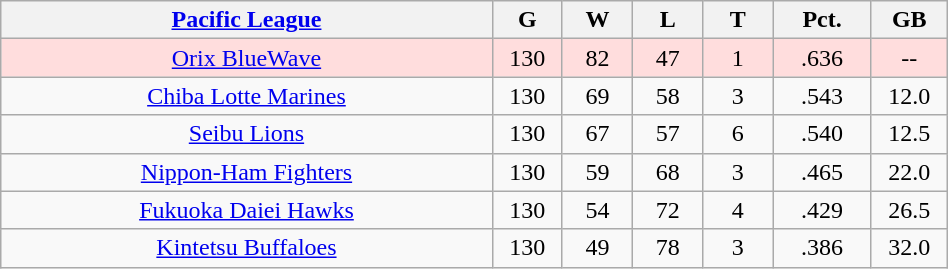<table class="wikitable"  style="width:50%; text-align:center;">
<tr>
<th style="width:35%;"><a href='#'>Pacific League</a></th>
<th style="width:5%;">G</th>
<th style="width:5%;">W</th>
<th style="width:5%;">L</th>
<th style="width:5%;">T</th>
<th style="width:7%;">Pct.</th>
<th style="width:5%;">GB</th>
</tr>
<tr style="background:#fdd;">
<td><a href='#'>Orix BlueWave</a></td>
<td>130</td>
<td>82</td>
<td>47</td>
<td>1</td>
<td>.636</td>
<td>--</td>
</tr>
<tr align=center>
<td><a href='#'>Chiba Lotte Marines</a></td>
<td>130</td>
<td>69</td>
<td>58</td>
<td>3</td>
<td>.543</td>
<td>12.0</td>
</tr>
<tr align=center>
<td><a href='#'>Seibu Lions</a></td>
<td>130</td>
<td>67</td>
<td>57</td>
<td>6</td>
<td>.540</td>
<td>12.5</td>
</tr>
<tr align=center>
<td><a href='#'>Nippon-Ham Fighters</a></td>
<td>130</td>
<td>59</td>
<td>68</td>
<td>3</td>
<td>.465</td>
<td>22.0</td>
</tr>
<tr align=center>
<td><a href='#'>Fukuoka Daiei Hawks</a></td>
<td>130</td>
<td>54</td>
<td>72</td>
<td>4</td>
<td>.429</td>
<td>26.5</td>
</tr>
<tr align=center>
<td><a href='#'>Kintetsu Buffaloes</a></td>
<td>130</td>
<td>49</td>
<td>78</td>
<td>3</td>
<td>.386</td>
<td>32.0</td>
</tr>
</table>
